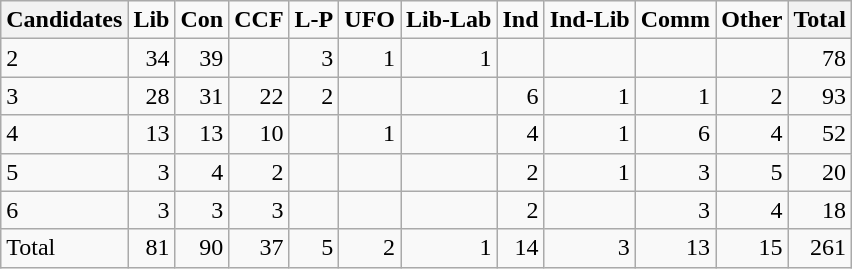<table class="wikitable" style="text-align:right;">
<tr>
<th>Candidates</th>
<td><strong>Lib</strong></td>
<td><strong>Con</strong></td>
<td><strong>CCF</strong></td>
<td><strong>L-P</strong></td>
<td><strong>UFO</strong></td>
<td><strong>Lib-Lab</strong></td>
<td><strong>Ind</strong></td>
<td><strong>Ind-Lib</strong></td>
<td><strong>Comm</strong></td>
<td><strong>Other</strong></td>
<th>Total</th>
</tr>
<tr>
<td style="text-align:left;">2</td>
<td>34</td>
<td>39</td>
<td></td>
<td>3</td>
<td>1</td>
<td>1</td>
<td></td>
<td></td>
<td></td>
<td></td>
<td>78</td>
</tr>
<tr>
<td style="text-align:left;">3</td>
<td>28</td>
<td>31</td>
<td>22</td>
<td>2</td>
<td></td>
<td></td>
<td>6</td>
<td>1</td>
<td>1</td>
<td>2</td>
<td>93</td>
</tr>
<tr>
<td style="text-align:left;">4</td>
<td>13</td>
<td>13</td>
<td>10</td>
<td></td>
<td>1</td>
<td></td>
<td>4</td>
<td>1</td>
<td>6</td>
<td>4</td>
<td>52</td>
</tr>
<tr>
<td style="text-align:left;">5</td>
<td>3</td>
<td>4</td>
<td>2</td>
<td></td>
<td></td>
<td></td>
<td>2</td>
<td>1</td>
<td>3</td>
<td>5</td>
<td>20</td>
</tr>
<tr>
<td style="text-align:left;">6</td>
<td>3</td>
<td>3</td>
<td>3</td>
<td></td>
<td></td>
<td></td>
<td>2</td>
<td></td>
<td>3</td>
<td>4</td>
<td>18</td>
</tr>
<tr>
<td style="text-align:left;">Total</td>
<td>81</td>
<td>90</td>
<td>37</td>
<td>5</td>
<td>2</td>
<td>1</td>
<td>14</td>
<td>3</td>
<td>13</td>
<td>15</td>
<td>261</td>
</tr>
</table>
